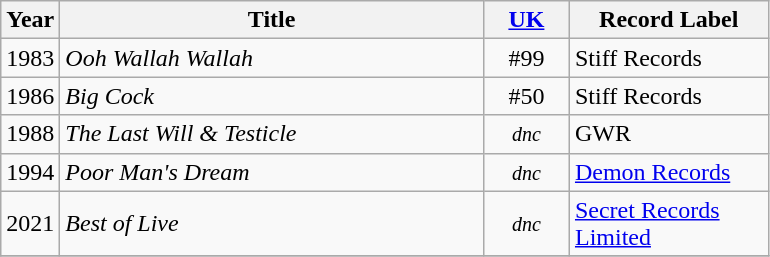<table class="wikitable">
<tr>
<th width="30"><strong>Year</strong></th>
<th width="275"><strong>Title</strong></th>
<th width="50"><a href='#'>UK</a></th>
<th width="125"><strong>Record Label</strong></th>
</tr>
<tr>
<td>1983</td>
<td><em>Ooh Wallah Wallah</em></td>
<td align="center">#99</td>
<td>Stiff Records</td>
</tr>
<tr>
<td>1986</td>
<td><em>Big Cock</em></td>
<td align="center">#50</td>
<td>Stiff Records</td>
</tr>
<tr>
<td>1988</td>
<td><em>The Last Will & Testicle</em></td>
<td align="center"><small><em>dnc</em></small></td>
<td>GWR</td>
</tr>
<tr>
<td>1994</td>
<td><em>Poor Man's Dream</em></td>
<td align="center"><small><em>dnc</em></small></td>
<td><a href='#'>Demon Records</a></td>
</tr>
<tr>
<td>2021</td>
<td><em>Best of Live </em></td>
<td align="center"><small><em>dnc</em></small></td>
<td><a href='#'>Secret Records Limited </a></td>
</tr>
<tr>
</tr>
</table>
